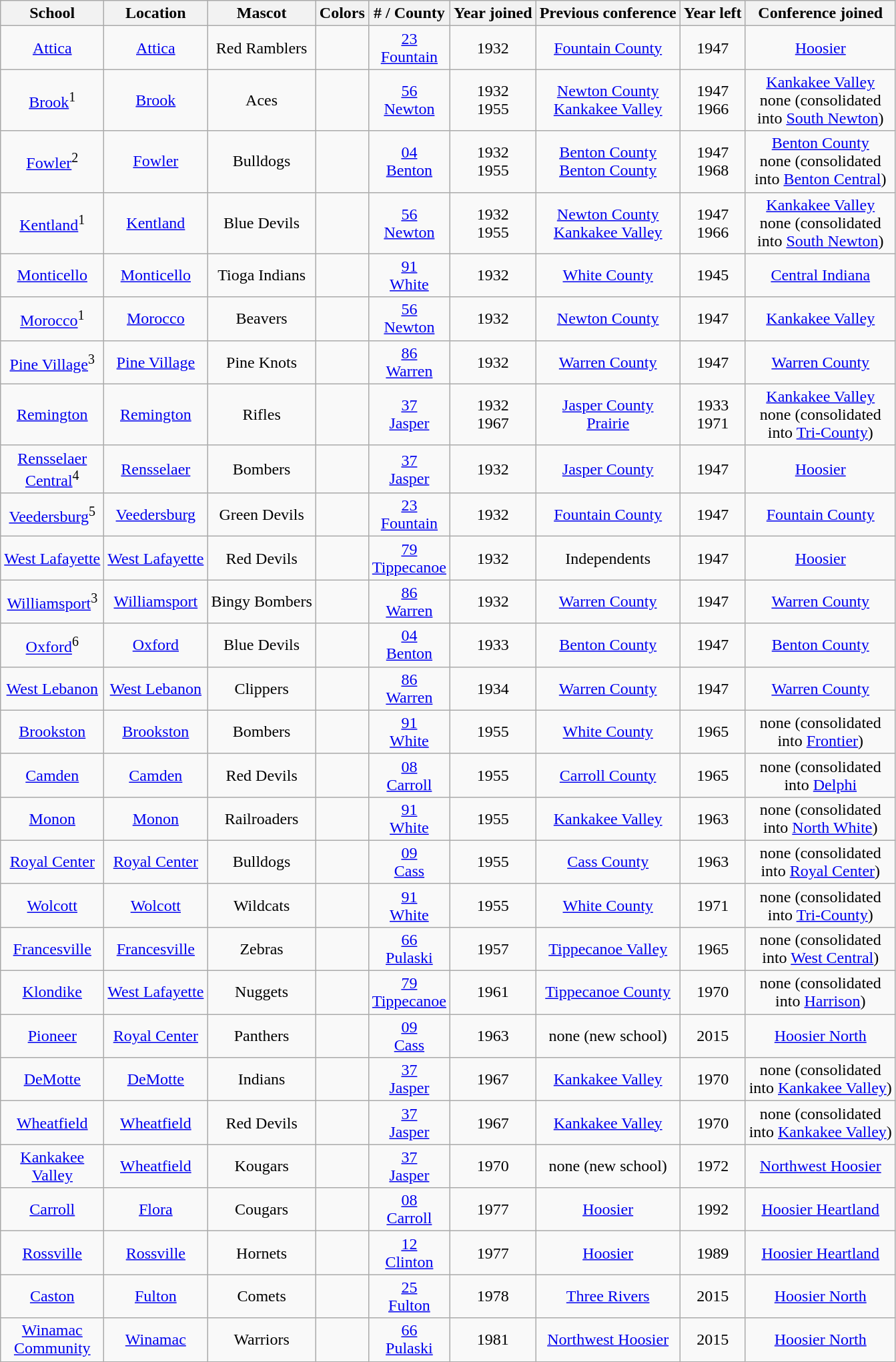<table class="wikitable" style="text-align:center;">
<tr>
<th>School</th>
<th>Location</th>
<th>Mascot</th>
<th>Colors</th>
<th># / County</th>
<th>Year joined</th>
<th>Previous conference</th>
<th>Year left</th>
<th>Conference joined</th>
</tr>
<tr>
<td><a href='#'>Attica</a></td>
<td><a href='#'>Attica</a></td>
<td>Red Ramblers</td>
<td> </td>
<td><a href='#'>23 <br> Fountain</a></td>
<td>1932</td>
<td><a href='#'>Fountain County</a></td>
<td>1947</td>
<td><a href='#'>Hoosier</a></td>
</tr>
<tr>
<td><a href='#'>Brook</a><sup>1</sup></td>
<td><a href='#'>Brook</a></td>
<td>Aces</td>
<td>  </td>
<td><a href='#'>56 <br> Newton</a></td>
<td>1932<br>1955</td>
<td><a href='#'>Newton County</a><br><a href='#'>Kankakee Valley</a></td>
<td>1947<br>1966</td>
<td><a href='#'>Kankakee Valley</a><br>none (consolidated <br> into <a href='#'>South Newton</a>)</td>
</tr>
<tr>
<td><a href='#'>Fowler</a><sup>2</sup></td>
<td><a href='#'>Fowler</a></td>
<td>Bulldogs</td>
<td> </td>
<td><a href='#'>04 <br> Benton</a></td>
<td>1932<br>1955</td>
<td><a href='#'>Benton County</a><br><a href='#'>Benton County</a></td>
<td>1947<br>1968</td>
<td><a href='#'>Benton County</a><br>none (consolidated <br> into <a href='#'>Benton Central</a>)</td>
</tr>
<tr>
<td><a href='#'>Kentland</a><sup>1</sup></td>
<td><a href='#'>Kentland</a></td>
<td>Blue Devils</td>
<td>  </td>
<td><a href='#'>56 <br> Newton</a></td>
<td>1932<br>1955</td>
<td><a href='#'>Newton County</a><br><a href='#'>Kankakee Valley</a></td>
<td>1947<br>1966</td>
<td><a href='#'>Kankakee Valley</a><br>none (consolidated <br> into <a href='#'>South Newton</a>)</td>
</tr>
<tr>
<td><a href='#'>Monticello</a></td>
<td><a href='#'>Monticello</a></td>
<td>Tioga Indians</td>
<td> </td>
<td><a href='#'>91<br>White</a></td>
<td>1932</td>
<td><a href='#'>White County</a></td>
<td>1945</td>
<td><a href='#'>Central Indiana</a></td>
</tr>
<tr>
<td><a href='#'>Morocco</a><sup>1</sup></td>
<td><a href='#'>Morocco</a></td>
<td>Beavers</td>
<td> </td>
<td><a href='#'>56 <br> Newton</a></td>
<td>1932</td>
<td><a href='#'>Newton County</a></td>
<td>1947</td>
<td><a href='#'>Kankakee Valley</a></td>
</tr>
<tr>
<td><a href='#'>Pine Village</a><sup>3</sup></td>
<td><a href='#'>Pine Village</a></td>
<td>Pine Knots</td>
<td> </td>
<td><a href='#'>86 <br> Warren</a></td>
<td>1932</td>
<td><a href='#'>Warren County</a></td>
<td>1947</td>
<td><a href='#'>Warren County</a></td>
</tr>
<tr>
<td><a href='#'>Remington</a></td>
<td><a href='#'>Remington</a></td>
<td>Rifles</td>
<td> </td>
<td><a href='#'>37<br>Jasper</a></td>
<td>1932<br>1967</td>
<td><a href='#'>Jasper County</a><br><a href='#'>Prairie</a></td>
<td>1933<br>1971</td>
<td><a href='#'>Kankakee Valley</a><br>none (consolidated <br> into <a href='#'>Tri-County</a>)</td>
</tr>
<tr>
<td><a href='#'>Rensselaer <br> Central</a><sup>4</sup></td>
<td><a href='#'>Rensselaer</a></td>
<td>Bombers</td>
<td> </td>
<td><a href='#'>37 <br>Jasper</a></td>
<td>1932</td>
<td><a href='#'>Jasper County</a></td>
<td>1947</td>
<td><a href='#'>Hoosier</a></td>
</tr>
<tr>
<td><a href='#'>Veedersburg</a><sup>5</sup></td>
<td><a href='#'>Veedersburg</a></td>
<td>Green Devils</td>
<td> </td>
<td><a href='#'>23 <br> Fountain</a></td>
<td>1932</td>
<td><a href='#'>Fountain County</a></td>
<td>1947</td>
<td><a href='#'>Fountain County</a></td>
</tr>
<tr>
<td><a href='#'>West Lafayette</a></td>
<td><a href='#'>West Lafayette</a></td>
<td>Red Devils</td>
<td> </td>
<td><a href='#'>79 <br> Tippecanoe</a></td>
<td>1932</td>
<td>Independents</td>
<td>1947</td>
<td><a href='#'>Hoosier</a></td>
</tr>
<tr>
<td><a href='#'>Williamsport</a><sup>3</sup></td>
<td><a href='#'>Williamsport</a></td>
<td>Bingy Bombers</td>
<td> </td>
<td><a href='#'>86 <br> Warren</a></td>
<td>1932</td>
<td><a href='#'>Warren County</a></td>
<td>1947</td>
<td><a href='#'>Warren County</a></td>
</tr>
<tr>
<td><a href='#'>Oxford</a><sup>6</sup></td>
<td><a href='#'>Oxford</a></td>
<td>Blue Devils</td>
<td> </td>
<td><a href='#'>04 <br> Benton</a></td>
<td>1933</td>
<td><a href='#'>Benton County</a></td>
<td>1947</td>
<td><a href='#'>Benton County</a></td>
</tr>
<tr>
<td><a href='#'>West Lebanon</a></td>
<td><a href='#'>West Lebanon</a></td>
<td>Clippers</td>
<td> </td>
<td><a href='#'>86 <br> Warren</a></td>
<td>1934</td>
<td><a href='#'>Warren County</a></td>
<td>1947</td>
<td><a href='#'>Warren County</a></td>
</tr>
<tr>
<td><a href='#'>Brookston</a></td>
<td><a href='#'>Brookston</a></td>
<td>Bombers</td>
<td>  </td>
<td><a href='#'>91 <br> White</a></td>
<td>1955</td>
<td><a href='#'>White County</a></td>
<td>1965</td>
<td>none (consolidated <br> into <a href='#'>Frontier</a>)</td>
</tr>
<tr>
<td><a href='#'>Camden</a></td>
<td><a href='#'>Camden</a></td>
<td>Red Devils</td>
<td> </td>
<td><a href='#'>08 <br> Carroll</a></td>
<td>1955</td>
<td><a href='#'>Carroll County</a></td>
<td>1965</td>
<td>none (consolidated <br> into <a href='#'>Delphi</a></td>
</tr>
<tr>
<td><a href='#'>Monon</a></td>
<td><a href='#'>Monon</a></td>
<td>Railroaders</td>
<td> </td>
<td><a href='#'>91 <br> White</a></td>
<td>1955</td>
<td><a href='#'>Kankakee Valley</a></td>
<td>1963</td>
<td>none (consolidated <br> into <a href='#'>North White</a>)</td>
</tr>
<tr>
<td><a href='#'>Royal Center</a></td>
<td><a href='#'>Royal Center</a></td>
<td>Bulldogs</td>
<td>  </td>
<td><a href='#'>09 <br> Cass</a></td>
<td>1955</td>
<td><a href='#'>Cass County</a></td>
<td>1963</td>
<td>none (consolidated <br> into <a href='#'>Royal Center</a>)</td>
</tr>
<tr>
<td><a href='#'>Wolcott</a></td>
<td><a href='#'>Wolcott</a></td>
<td>Wildcats</td>
<td>  </td>
<td><a href='#'>91 <br> White</a></td>
<td>1955</td>
<td><a href='#'>White County</a></td>
<td>1971</td>
<td>none (consolidated <br> into <a href='#'>Tri-County</a>)</td>
</tr>
<tr>
<td><a href='#'>Francesville</a></td>
<td><a href='#'>Francesville</a></td>
<td>Zebras</td>
<td>  </td>
<td><a href='#'>66 <br> Pulaski</a></td>
<td>1957</td>
<td><a href='#'>Tippecanoe Valley</a></td>
<td>1965</td>
<td>none (consolidated <br> into <a href='#'>West Central</a>)</td>
</tr>
<tr>
<td><a href='#'>Klondike</a></td>
<td><a href='#'>West Lafayette</a></td>
<td>Nuggets</td>
<td>  </td>
<td><a href='#'>79 <br> Tippecanoe</a></td>
<td>1961</td>
<td><a href='#'>Tippecanoe County</a></td>
<td>1970</td>
<td>none (consolidated <br> into <a href='#'>Harrison</a>)</td>
</tr>
<tr>
<td><a href='#'>Pioneer</a></td>
<td><a href='#'>Royal Center</a></td>
<td>Panthers</td>
<td>  </td>
<td><a href='#'>09 <br> Cass</a></td>
<td>1963</td>
<td>none (new school)</td>
<td>2015</td>
<td><a href='#'>Hoosier North</a></td>
</tr>
<tr>
<td><a href='#'>DeMotte</a></td>
<td><a href='#'>DeMotte</a></td>
<td>Indians</td>
<td> </td>
<td><a href='#'>37 <br> Jasper</a></td>
<td>1967</td>
<td><a href='#'>Kankakee Valley</a></td>
<td>1970</td>
<td>none (consolidated <br> into <a href='#'>Kankakee Valley</a>)</td>
</tr>
<tr>
<td><a href='#'>Wheatfield</a></td>
<td><a href='#'>Wheatfield</a></td>
<td>Red Devils</td>
<td> </td>
<td><a href='#'>37 <br> Jasper</a></td>
<td>1967</td>
<td><a href='#'>Kankakee Valley</a></td>
<td>1970</td>
<td>none (consolidated <br> into <a href='#'>Kankakee Valley</a>)</td>
</tr>
<tr>
<td><a href='#'>Kankakee <br> Valley</a></td>
<td><a href='#'>Wheatfield</a></td>
<td>Kougars</td>
<td> </td>
<td><a href='#'>37 <br> Jasper</a></td>
<td>1970</td>
<td>none (new school)</td>
<td>1972</td>
<td><a href='#'>Northwest Hoosier</a></td>
</tr>
<tr>
<td><a href='#'>Carroll</a></td>
<td><a href='#'>Flora</a></td>
<td>Cougars</td>
<td> </td>
<td><a href='#'>08 <br> Carroll</a></td>
<td>1977</td>
<td><a href='#'>Hoosier</a></td>
<td>1992</td>
<td><a href='#'>Hoosier Heartland</a></td>
</tr>
<tr>
<td><a href='#'>Rossville</a></td>
<td><a href='#'>Rossville</a></td>
<td>Hornets</td>
<td> </td>
<td><a href='#'>12 <br> Clinton</a></td>
<td>1977</td>
<td><a href='#'>Hoosier</a></td>
<td>1989</td>
<td><a href='#'>Hoosier Heartland</a></td>
</tr>
<tr>
<td><a href='#'>Caston</a></td>
<td><a href='#'>Fulton</a></td>
<td>Comets</td>
<td>  </td>
<td><a href='#'>25 <br> Fulton</a></td>
<td>1978</td>
<td><a href='#'>Three Rivers</a></td>
<td>2015</td>
<td><a href='#'>Hoosier North</a></td>
</tr>
<tr>
<td><a href='#'>Winamac <br> Community</a></td>
<td><a href='#'>Winamac</a></td>
<td>Warriors</td>
<td> </td>
<td><a href='#'>66 <br> Pulaski</a></td>
<td>1981</td>
<td><a href='#'>Northwest Hoosier</a></td>
<td>2015</td>
<td><a href='#'>Hoosier North</a></td>
</tr>
</table>
